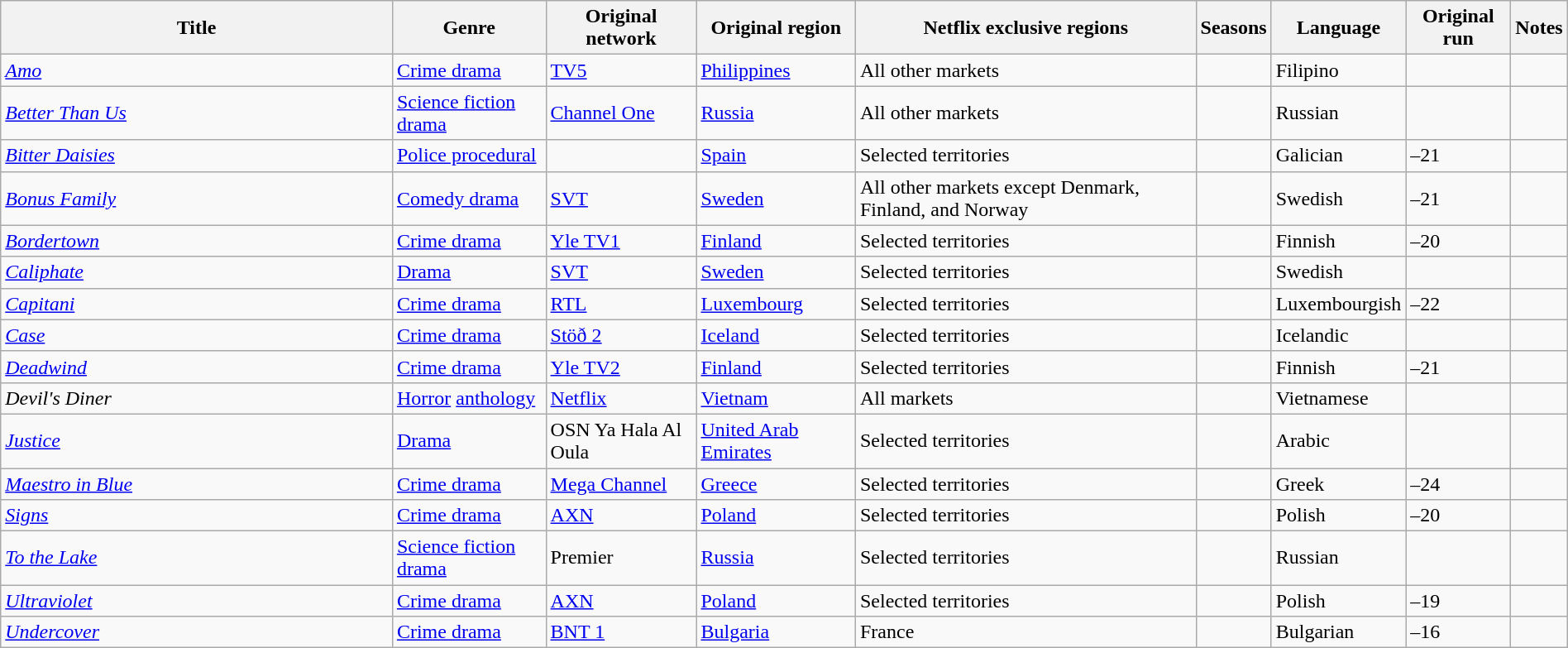<table class="wikitable sortable" style="width:100%;">
<tr>
<th scope="col" style="width:25%;">Title</th>
<th>Genre</th>
<th>Original network</th>
<th>Original region</th>
<th>Netflix exclusive regions</th>
<th>Seasons</th>
<th>Language</th>
<th>Original run</th>
<th>Notes</th>
</tr>
<tr>
<td><em><a href='#'>Amo</a></em></td>
<td><a href='#'>Crime drama</a></td>
<td><a href='#'>TV5</a></td>
<td><a href='#'>Philippines</a></td>
<td>All other markets</td>
<td></td>
<td>Filipino</td>
<td></td>
<td></td>
</tr>
<tr>
<td><em><a href='#'>Better Than Us</a></em></td>
<td><a href='#'>Science fiction drama</a></td>
<td><a href='#'>Channel One</a></td>
<td><a href='#'>Russia</a></td>
<td>All other markets</td>
<td></td>
<td>Russian</td>
<td></td>
<td></td>
</tr>
<tr>
<td><em><a href='#'>Bitter Daisies</a></em></td>
<td><a href='#'>Police procedural</a></td>
<td></td>
<td><a href='#'>Spain</a></td>
<td>Selected territories</td>
<td></td>
<td>Galician</td>
<td>–21</td>
<td></td>
</tr>
<tr>
<td><em><a href='#'>Bonus Family</a></em></td>
<td><a href='#'>Comedy drama</a></td>
<td><a href='#'>SVT</a></td>
<td><a href='#'>Sweden</a></td>
<td>All other markets except Denmark, Finland, and Norway</td>
<td></td>
<td>Swedish</td>
<td>–21</td>
<td></td>
</tr>
<tr>
<td><em><a href='#'>Bordertown</a></em></td>
<td><a href='#'>Crime drama</a></td>
<td><a href='#'>Yle TV1</a></td>
<td><a href='#'>Finland</a></td>
<td>Selected territories</td>
<td></td>
<td>Finnish</td>
<td>–20</td>
<td></td>
</tr>
<tr>
<td><em><a href='#'>Caliphate</a></em></td>
<td><a href='#'>Drama</a></td>
<td><a href='#'>SVT</a></td>
<td><a href='#'>Sweden</a></td>
<td>Selected territories</td>
<td></td>
<td>Swedish</td>
<td></td>
<td></td>
</tr>
<tr>
<td><em><a href='#'>Capitani</a></em></td>
<td><a href='#'>Crime drama</a></td>
<td><a href='#'>RTL</a></td>
<td><a href='#'>Luxembourg</a></td>
<td>Selected territories</td>
<td></td>
<td>Luxembourgish</td>
<td>–22</td>
<td></td>
</tr>
<tr>
<td><em><a href='#'>Case</a></em></td>
<td><a href='#'>Crime drama</a></td>
<td><a href='#'>Stöð 2</a></td>
<td><a href='#'>Iceland</a></td>
<td>Selected territories</td>
<td></td>
<td>Icelandic</td>
<td></td>
<td></td>
</tr>
<tr>
<td><em><a href='#'>Deadwind</a></em></td>
<td><a href='#'>Crime drama</a></td>
<td><a href='#'>Yle TV2</a></td>
<td><a href='#'>Finland</a></td>
<td>Selected territories</td>
<td></td>
<td>Finnish</td>
<td>–21</td>
</tr>
<tr>
<td><em>Devil's Diner</em></td>
<td><a href='#'>Horror</a> <a href='#'>anthology</a></td>
<td><a href='#'>Netflix</a></td>
<td><a href='#'>Vietnam</a></td>
<td>All markets</td>
<td></td>
<td>Vietnamese</td>
<td></td>
<td></td>
</tr>
<tr>
<td><em><a href='#'>Justice</a></em></td>
<td><a href='#'>Drama</a></td>
<td>OSN Ya Hala Al Oula</td>
<td><a href='#'>United Arab Emirates</a></td>
<td>Selected territories</td>
<td></td>
<td>Arabic</td>
<td></td>
<td></td>
</tr>
<tr>
<td><em><a href='#'>Maestro in Blue</a></em></td>
<td><a href='#'>Crime drama</a></td>
<td><a href='#'>Mega Channel</a></td>
<td><a href='#'>Greece</a></td>
<td>Selected territories</td>
<td></td>
<td>Greek</td>
<td>–24</td>
<td></td>
</tr>
<tr>
<td><em><a href='#'>Signs</a></em></td>
<td><a href='#'>Crime drama</a></td>
<td><a href='#'>AXN</a></td>
<td><a href='#'>Poland</a></td>
<td>Selected territories</td>
<td></td>
<td>Polish</td>
<td>–20</td>
<td></td>
</tr>
<tr>
<td><em><a href='#'>To the Lake</a></em></td>
<td><a href='#'>Science fiction drama</a></td>
<td>Premier</td>
<td><a href='#'>Russia</a></td>
<td>Selected territories</td>
<td></td>
<td>Russian</td>
<td></td>
<td></td>
</tr>
<tr>
<td><em><a href='#'>Ultraviolet</a></em></td>
<td><a href='#'>Crime drama</a></td>
<td><a href='#'>AXN</a></td>
<td><a href='#'>Poland</a></td>
<td>Selected territories</td>
<td></td>
<td>Polish</td>
<td>–19</td>
<td></td>
</tr>
<tr>
<td><em><a href='#'>Undercover</a></em></td>
<td><a href='#'>Crime drama</a></td>
<td><a href='#'>BNT 1</a></td>
<td><a href='#'>Bulgaria</a></td>
<td>France</td>
<td></td>
<td>Bulgarian</td>
<td>–16</td>
<td></td>
</tr>
</table>
